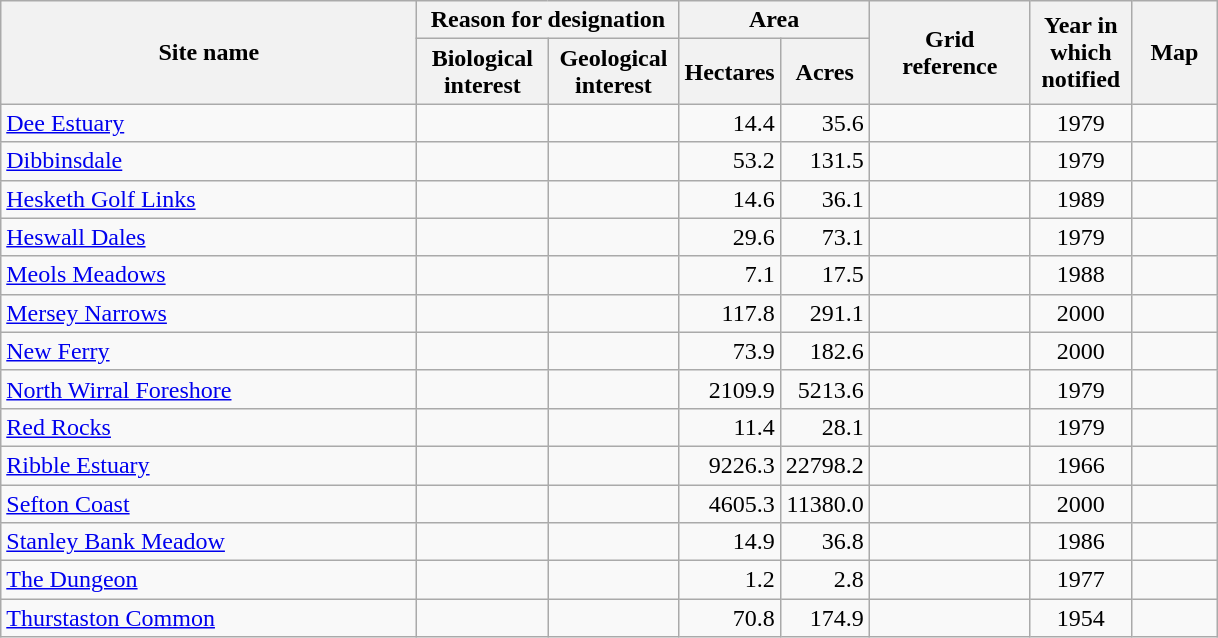<table class="wikitable">
<tr>
<th style="width:270px" rowspan="2">Site name</th>
<th style="width:160px" colspan="2">Reason for designation</th>
<th style="width:100px" colspan="2">Area</th>
<th style="width:100px" rowspan="2">Grid reference</th>
<th style="width:60px" rowspan="2">Year in which notified</th>
<th style="width:50px" rowspan="2">Map</th>
</tr>
<tr>
<th style="width:80px">Biological interest</th>
<th style="width:80px">Geological interest</th>
<th style="width:50px">Hectares</th>
<th style="width:50px">Acres</th>
</tr>
<tr>
<td><a href='#'>Dee Estuary</a></td>
<td align="center"></td>
<td align="center"></td>
<td align="right">14.4</td>
<td align="right">35.6</td>
<td align="center"></td>
<td align="center">1979</td>
<td align="center"></td>
</tr>
<tr>
<td><a href='#'>Dibbinsdale</a></td>
<td align="center"></td>
<td align="center"></td>
<td align="right">53.2</td>
<td align="right">131.5</td>
<td align="center"></td>
<td align="center">1979</td>
<td align="center"></td>
</tr>
<tr>
<td><a href='#'>Hesketh Golf Links</a></td>
<td align="center"></td>
<td align="center"></td>
<td align="right">14.6</td>
<td align="right">36.1</td>
<td align="center"></td>
<td align="center">1989</td>
<td align="center"></td>
</tr>
<tr>
<td><a href='#'>Heswall Dales</a></td>
<td align="center"></td>
<td align="center"></td>
<td align="right">29.6</td>
<td align="right">73.1</td>
<td align="center"></td>
<td align="center">1979</td>
<td align="center"></td>
</tr>
<tr>
<td><a href='#'>Meols Meadows</a></td>
<td align="center"></td>
<td align="center"></td>
<td align="right">7.1</td>
<td align="right">17.5</td>
<td align="center"></td>
<td align="center">1988</td>
<td align="center"></td>
</tr>
<tr>
<td><a href='#'>Mersey Narrows</a></td>
<td align="center"></td>
<td align="center"></td>
<td align="right">117.8</td>
<td align="right">291.1</td>
<td align="center"></td>
<td align="center">2000</td>
<td align="center"></td>
</tr>
<tr>
<td><a href='#'>New Ferry</a></td>
<td align="center"></td>
<td align="center"></td>
<td align="right">73.9</td>
<td align="right">182.6</td>
<td align="center"></td>
<td align="center">2000</td>
<td align="center"></td>
</tr>
<tr>
<td><a href='#'>North Wirral Foreshore</a></td>
<td align="center"></td>
<td align="center"></td>
<td align="right">2109.9</td>
<td align="right">5213.6</td>
<td align="center"></td>
<td align="center">1979</td>
<td align="center"></td>
</tr>
<tr>
<td><a href='#'>Red Rocks</a></td>
<td align="center"></td>
<td align="center"></td>
<td align="right">11.4</td>
<td align="right">28.1</td>
<td align="center"></td>
<td align="center">1979</td>
<td align="center"></td>
</tr>
<tr>
<td><a href='#'>Ribble Estuary</a></td>
<td align="center"></td>
<td align="center"></td>
<td align="right">9226.3</td>
<td align="right">22798.2</td>
<td align="center"></td>
<td align="center">1966</td>
<td align="center"></td>
</tr>
<tr>
<td><a href='#'>Sefton Coast</a></td>
<td align="center"></td>
<td align="center"></td>
<td align="right">4605.3</td>
<td align="right">11380.0</td>
<td align="center"></td>
<td align="center">2000</td>
<td align="center"></td>
</tr>
<tr>
<td><a href='#'>Stanley Bank Meadow</a></td>
<td align="center"></td>
<td align="center"></td>
<td align="right">14.9</td>
<td align="right">36.8</td>
<td align="center"></td>
<td align="center">1986</td>
<td align="center"></td>
</tr>
<tr>
<td><a href='#'>The Dungeon</a></td>
<td align="center"></td>
<td align="center"></td>
<td align="right">1.2</td>
<td align="right">2.8</td>
<td align="center"></td>
<td align="center">1977</td>
<td align="center"></td>
</tr>
<tr>
<td><a href='#'>Thurstaston Common</a></td>
<td align="center"></td>
<td align="center"></td>
<td align="right">70.8</td>
<td align="right">174.9</td>
<td align="center"></td>
<td align="center">1954</td>
<td align="center"></td>
</tr>
</table>
